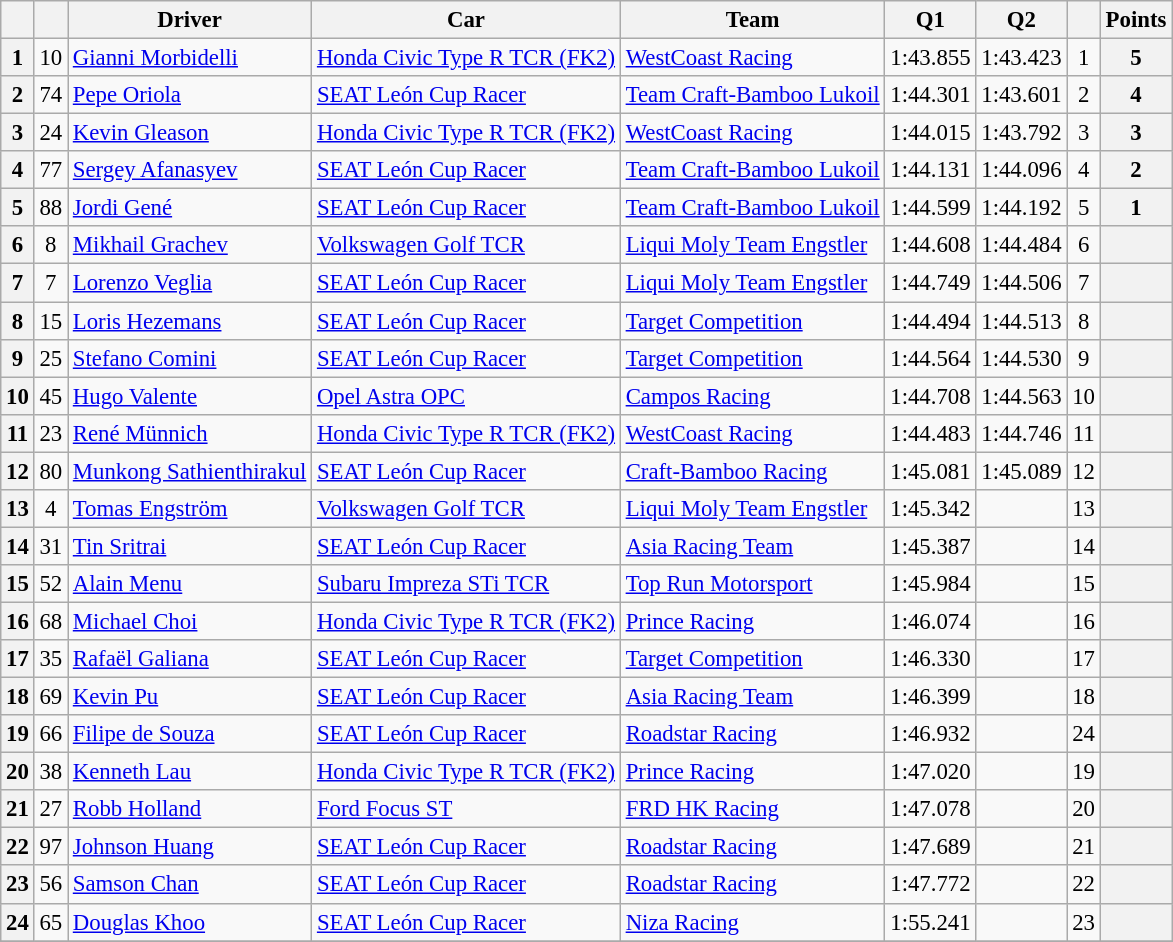<table class="wikitable sortable" style="font-size:95%">
<tr>
<th></th>
<th></th>
<th>Driver</th>
<th>Car</th>
<th>Team</th>
<th>Q1</th>
<th>Q2</th>
<th></th>
<th>Points</th>
</tr>
<tr>
<th>1</th>
<td align=center>10</td>
<td> <a href='#'>Gianni Morbidelli</a></td>
<td><a href='#'>Honda Civic Type R TCR (FK2)</a></td>
<td> <a href='#'>WestCoast Racing</a></td>
<td>1:43.855</td>
<td>1:43.423</td>
<td align=center>1</td>
<th>5</th>
</tr>
<tr>
<th>2</th>
<td align=center>74</td>
<td> <a href='#'>Pepe Oriola</a></td>
<td><a href='#'>SEAT León Cup Racer</a></td>
<td> <a href='#'>Team Craft-Bamboo Lukoil</a></td>
<td>1:44.301</td>
<td>1:43.601</td>
<td align=center>2</td>
<th>4</th>
</tr>
<tr>
<th>3</th>
<td align=center>24</td>
<td> <a href='#'>Kevin Gleason</a></td>
<td><a href='#'>Honda Civic Type R TCR (FK2)</a></td>
<td> <a href='#'>WestCoast Racing</a></td>
<td>1:44.015</td>
<td>1:43.792</td>
<td align=center>3</td>
<th>3</th>
</tr>
<tr>
<th>4</th>
<td align=center>77</td>
<td> <a href='#'>Sergey Afanasyev</a></td>
<td><a href='#'>SEAT León Cup Racer</a></td>
<td> <a href='#'>Team Craft-Bamboo Lukoil</a></td>
<td>1:44.131</td>
<td>1:44.096</td>
<td align=center>4</td>
<th>2</th>
</tr>
<tr>
<th>5</th>
<td align=center>88</td>
<td> <a href='#'>Jordi Gené</a></td>
<td><a href='#'>SEAT León Cup Racer</a></td>
<td> <a href='#'>Team Craft-Bamboo Lukoil</a></td>
<td>1:44.599</td>
<td>1:44.192</td>
<td align=center>5</td>
<th>1</th>
</tr>
<tr>
<th>6</th>
<td align=center>8</td>
<td> <a href='#'>Mikhail Grachev</a></td>
<td><a href='#'>Volkswagen Golf TCR</a></td>
<td> <a href='#'>Liqui Moly Team Engstler</a></td>
<td>1:44.608</td>
<td>1:44.484</td>
<td align=center>6</td>
<th></th>
</tr>
<tr>
<th>7</th>
<td align=center>7</td>
<td> <a href='#'>Lorenzo Veglia</a></td>
<td><a href='#'>SEAT León Cup Racer</a></td>
<td> <a href='#'>Liqui Moly Team Engstler</a></td>
<td>1:44.749</td>
<td>1:44.506</td>
<td align=center>7</td>
<th></th>
</tr>
<tr>
<th>8</th>
<td align=center>15</td>
<td> <a href='#'>Loris Hezemans</a></td>
<td><a href='#'>SEAT León Cup Racer</a></td>
<td> <a href='#'>Target Competition</a></td>
<td>1:44.494</td>
<td>1:44.513</td>
<td align=center>8</td>
<th></th>
</tr>
<tr>
<th>9</th>
<td align=center>25</td>
<td> <a href='#'>Stefano Comini</a></td>
<td><a href='#'>SEAT León Cup Racer</a></td>
<td> <a href='#'>Target Competition</a></td>
<td>1:44.564</td>
<td>1:44.530</td>
<td align=center>9</td>
<th></th>
</tr>
<tr>
<th>10</th>
<td align=center>45</td>
<td> <a href='#'>Hugo Valente</a></td>
<td><a href='#'>Opel Astra OPC</a></td>
<td> <a href='#'>Campos Racing</a></td>
<td>1:44.708</td>
<td>1:44.563</td>
<td align=center>10</td>
<th></th>
</tr>
<tr>
<th>11</th>
<td align=center>23</td>
<td> <a href='#'>René Münnich</a></td>
<td><a href='#'>Honda Civic Type R TCR (FK2)</a></td>
<td> <a href='#'>WestCoast Racing</a></td>
<td>1:44.483</td>
<td>1:44.746</td>
<td align=center>11</td>
<th></th>
</tr>
<tr>
<th>12</th>
<td align=center>80</td>
<td> <a href='#'>Munkong Sathienthirakul</a></td>
<td><a href='#'>SEAT León Cup Racer</a></td>
<td> <a href='#'>Craft-Bamboo Racing</a></td>
<td>1:45.081</td>
<td>1:45.089</td>
<td align=center>12</td>
<th></th>
</tr>
<tr>
<th>13</th>
<td align=center>4</td>
<td> <a href='#'>Tomas Engström</a></td>
<td><a href='#'>Volkswagen Golf TCR</a></td>
<td> <a href='#'>Liqui Moly Team Engstler</a></td>
<td>1:45.342</td>
<td></td>
<td align=center>13</td>
<th></th>
</tr>
<tr>
<th>14</th>
<td align=center>31</td>
<td> <a href='#'>Tin Sritrai</a></td>
<td><a href='#'>SEAT León Cup Racer</a></td>
<td> <a href='#'>Asia Racing Team</a></td>
<td>1:45.387</td>
<td></td>
<td align=center>14</td>
<th></th>
</tr>
<tr>
<th>15</th>
<td align=center>52</td>
<td> <a href='#'>Alain Menu</a></td>
<td><a href='#'>Subaru Impreza STi TCR</a></td>
<td> <a href='#'>Top Run Motorsport</a></td>
<td>1:45.984</td>
<td></td>
<td align=center>15</td>
<th></th>
</tr>
<tr>
<th>16</th>
<td align=center>68</td>
<td> <a href='#'>Michael Choi</a></td>
<td><a href='#'>Honda Civic Type R TCR (FK2)</a></td>
<td> <a href='#'>Prince Racing</a></td>
<td>1:46.074</td>
<td></td>
<td align=center>16</td>
<th></th>
</tr>
<tr>
<th>17</th>
<td align=center>35</td>
<td> <a href='#'>Rafaël Galiana</a></td>
<td><a href='#'>SEAT León Cup Racer</a></td>
<td> <a href='#'>Target Competition</a></td>
<td>1:46.330</td>
<td></td>
<td align=center>17</td>
<th></th>
</tr>
<tr>
<th>18</th>
<td align=center>69</td>
<td> <a href='#'>Kevin Pu</a></td>
<td><a href='#'>SEAT León Cup Racer</a></td>
<td> <a href='#'>Asia Racing Team</a></td>
<td>1:46.399</td>
<td></td>
<td align=center>18</td>
<th></th>
</tr>
<tr>
<th>19</th>
<td align=center>66</td>
<td> <a href='#'>Filipe de Souza</a></td>
<td><a href='#'>SEAT León Cup Racer</a></td>
<td> <a href='#'>Roadstar Racing</a></td>
<td>1:46.932</td>
<td></td>
<td align=center>24</td>
<th></th>
</tr>
<tr>
<th>20</th>
<td align=center>38</td>
<td> <a href='#'>Kenneth Lau</a></td>
<td><a href='#'>Honda Civic Type R TCR (FK2)</a></td>
<td> <a href='#'>Prince Racing</a></td>
<td>1:47.020</td>
<td></td>
<td align=center>19</td>
<th></th>
</tr>
<tr>
<th>21</th>
<td align=center>27</td>
<td> <a href='#'>Robb Holland</a></td>
<td><a href='#'>Ford Focus ST</a></td>
<td> <a href='#'>FRD HK Racing</a></td>
<td>1:47.078</td>
<td></td>
<td align=center>20</td>
<th></th>
</tr>
<tr>
<th>22</th>
<td align=center>97</td>
<td> <a href='#'>Johnson Huang</a></td>
<td><a href='#'>SEAT León Cup Racer</a></td>
<td> <a href='#'>Roadstar Racing</a></td>
<td>1:47.689</td>
<td></td>
<td align=center>21</td>
<th></th>
</tr>
<tr>
<th>23</th>
<td align=center>56</td>
<td> <a href='#'>Samson Chan</a></td>
<td><a href='#'>SEAT León Cup Racer</a></td>
<td> <a href='#'>Roadstar Racing</a></td>
<td>1:47.772</td>
<td></td>
<td align=center>22</td>
<th></th>
</tr>
<tr>
<th>24</th>
<td align=center>65</td>
<td> <a href='#'>Douglas Khoo</a></td>
<td><a href='#'>SEAT León Cup Racer</a></td>
<td> <a href='#'>Niza Racing</a></td>
<td>1:55.241</td>
<td></td>
<td align=center>23</td>
<th></th>
</tr>
<tr>
</tr>
</table>
